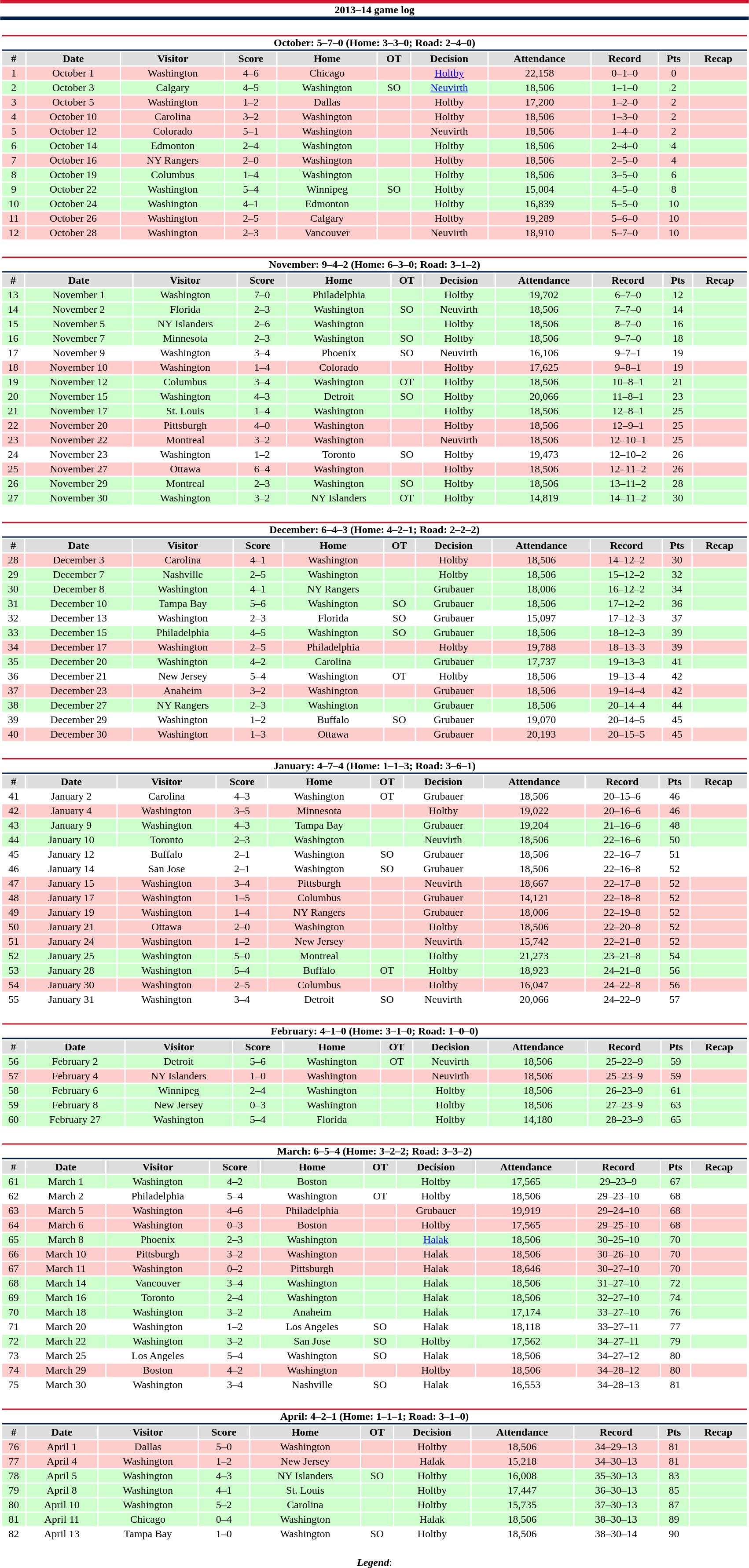<table class="toccolours" style="width:90%; clear:both; margin:1.5em auto; text-align:center;">
<tr>
<th colspan="11" style="background:#fff; border-top:#CF132B 5px solid; border-bottom:#00214E 5px solid;">2013–14 game log</th>
</tr>
<tr>
<td colspan=11><br><table class="toccolours collapsible collapsed" style="width:100%;">
<tr>
<th colspan="11" style="background:#fff; border-top:#CF132B 2px solid; border-bottom:#00214E 2px solid;">October: 5–7–0 (Home: 3–3–0; Road: 2–4–0)</th>
</tr>
<tr style="text-align:center; background:#ddd;">
<th>#</th>
<th>Date</th>
<th>Visitor</th>
<th>Score</th>
<th>Home</th>
<th>OT</th>
<th>Decision</th>
<th>Attendance</th>
<th>Record</th>
<th>Pts</th>
<th>Recap</th>
</tr>
<tr style="text-align:center; background:#fcc;">
<td>1</td>
<td>October 1</td>
<td>Washington</td>
<td>4–6</td>
<td>Chicago</td>
<td></td>
<td><a href='#'>Holtby</a></td>
<td>22,158</td>
<td>0–1–0</td>
<td>0</td>
<td></td>
</tr>
<tr style="text-align:center; background:#cfc;">
<td>2</td>
<td>October 3</td>
<td>Calgary</td>
<td>4–5</td>
<td>Washington</td>
<td>SO</td>
<td><a href='#'>Neuvirth</a></td>
<td>18,506</td>
<td>1–1–0</td>
<td>2</td>
<td></td>
</tr>
<tr style="text-align:center; background:#fcc;">
<td>3</td>
<td>October 5</td>
<td>Washington</td>
<td>1–2</td>
<td>Dallas</td>
<td></td>
<td>Holtby</td>
<td>17,200</td>
<td>1–2–0</td>
<td>2</td>
<td></td>
</tr>
<tr style="text-align:center; background:#fcc;">
<td>4</td>
<td>October 10</td>
<td>Carolina</td>
<td>3–2</td>
<td>Washington</td>
<td></td>
<td>Holtby</td>
<td>18,506</td>
<td>1–3–0</td>
<td>2</td>
<td></td>
</tr>
<tr style="text-align:center; background:#fcc;">
<td>5</td>
<td>October 12</td>
<td>Colorado</td>
<td>5–1</td>
<td>Washington</td>
<td></td>
<td>Neuvirth</td>
<td>18,506</td>
<td>1–4–0</td>
<td>2</td>
<td></td>
</tr>
<tr style="text-align:center; background:#cfc;">
<td>6</td>
<td>October 14</td>
<td>Edmonton</td>
<td>2–4</td>
<td>Washington</td>
<td></td>
<td>Holtby</td>
<td>18,506</td>
<td>2–4–0</td>
<td>4</td>
<td></td>
</tr>
<tr style="text-align:center; background:#fcc;">
<td>7</td>
<td>October 16</td>
<td>NY Rangers</td>
<td>2–0</td>
<td>Washington</td>
<td></td>
<td>Holtby</td>
<td>18,506</td>
<td>2–5–0</td>
<td>4</td>
<td></td>
</tr>
<tr style="text-align:center; background:#cfc;">
<td>8</td>
<td>October 19</td>
<td>Columbus</td>
<td>1–4</td>
<td>Washington</td>
<td></td>
<td>Holtby</td>
<td>18,506</td>
<td>3–5–0</td>
<td>6</td>
<td></td>
</tr>
<tr style="text-align:center; background:#cfc;">
<td>9</td>
<td>October 22</td>
<td>Washington</td>
<td>5–4</td>
<td>Winnipeg</td>
<td>SO</td>
<td>Holtby</td>
<td>15,004</td>
<td>4–5–0</td>
<td>8</td>
<td></td>
</tr>
<tr style="text-align:center; background:#cfc;">
<td>10</td>
<td>October 24</td>
<td>Washington</td>
<td>4–1</td>
<td>Edmonton</td>
<td></td>
<td>Holtby</td>
<td>16,839</td>
<td>5–5–0</td>
<td>10</td>
<td></td>
</tr>
<tr style="text-align:center; background:#fcc;">
<td>11</td>
<td>October 26</td>
<td>Washington</td>
<td>2–5</td>
<td>Calgary</td>
<td></td>
<td>Holtby</td>
<td>19,289</td>
<td>5–6–0</td>
<td>10</td>
<td></td>
</tr>
<tr style="text-align:center; background:#fcc;">
<td>12</td>
<td>October 28</td>
<td>Washington</td>
<td>2–3</td>
<td>Vancouver</td>
<td></td>
<td>Neuvirth</td>
<td>18,910</td>
<td>5–7–0</td>
<td>10</td>
<td></td>
</tr>
</table>
</td>
</tr>
<tr>
<td colspan=11><br><table class="toccolours collapsible collapsed" style="width:100%;">
<tr>
<th colspan="11" style="background:#fff; border-top:#CF132B 2px solid; border-bottom:#00214E 2px solid;">November: 9–4–2 (Home: 6–3–0; Road: 3–1–2)</th>
</tr>
<tr style="text-align:center; background:#ddd;">
<th>#</th>
<th>Date</th>
<th>Visitor</th>
<th>Score</th>
<th>Home</th>
<th>OT</th>
<th>Decision</th>
<th>Attendance</th>
<th>Record</th>
<th>Pts</th>
<th>Recap</th>
</tr>
<tr style="text-align:center; background:#cfc;">
<td>13</td>
<td>November 1</td>
<td>Washington</td>
<td>7–0</td>
<td>Philadelphia</td>
<td></td>
<td>Holtby</td>
<td>19,702</td>
<td>6–7–0</td>
<td>12</td>
<td></td>
</tr>
<tr style="text-align:center; background:#cfc;">
<td>14</td>
<td>November 2</td>
<td>Florida</td>
<td>2–3</td>
<td>Washington</td>
<td>SO</td>
<td>Neuvirth</td>
<td>18,506</td>
<td>7–7–0</td>
<td>14</td>
<td></td>
</tr>
<tr style="text-align:center; background:#cfc;">
<td>15</td>
<td>November 5</td>
<td>NY Islanders</td>
<td>2–6</td>
<td>Washington</td>
<td></td>
<td>Holtby</td>
<td>18,506</td>
<td>8–7–0</td>
<td>16</td>
<td></td>
</tr>
<tr style="text-align:center; background:#cfc;">
<td>16</td>
<td>November 7</td>
<td>Minnesota</td>
<td>2–3</td>
<td>Washington</td>
<td>SO</td>
<td>Holtby</td>
<td>18,506</td>
<td>9–7–0</td>
<td>18</td>
<td></td>
</tr>
<tr style="text-align:center; background:#fff;">
<td>17</td>
<td>November 9</td>
<td>Washington</td>
<td>3–4</td>
<td>Phoenix</td>
<td>SO</td>
<td>Neuvirth</td>
<td>16,106</td>
<td>9–7–1</td>
<td>19</td>
<td></td>
</tr>
<tr style="text-align:center; background:#fcc;">
<td>18</td>
<td>November 10</td>
<td>Washington</td>
<td>1–4</td>
<td>Colorado</td>
<td></td>
<td>Holtby</td>
<td>17,625</td>
<td>9–8–1</td>
<td>19</td>
<td></td>
</tr>
<tr style="text-align:center; background:#cfc;">
<td>19</td>
<td>November 12</td>
<td>Columbus</td>
<td>3–4</td>
<td>Washington</td>
<td>OT</td>
<td>Holtby</td>
<td>18,506</td>
<td>10–8–1</td>
<td>21</td>
<td></td>
</tr>
<tr style="text-align:center; background:#cfc;">
<td>20</td>
<td>November 15</td>
<td>Washington</td>
<td>4–3</td>
<td>Detroit</td>
<td>SO</td>
<td>Holtby</td>
<td>20,066</td>
<td>11–8–1</td>
<td>23</td>
<td></td>
</tr>
<tr style="text-align:center; background:#cfc;">
<td>21</td>
<td>November 17</td>
<td>St. Louis</td>
<td>1–4</td>
<td>Washington</td>
<td></td>
<td>Holtby</td>
<td>18,506</td>
<td>12–8–1</td>
<td>25</td>
<td></td>
</tr>
<tr style="text-align:center; background:#fcc;">
<td>22</td>
<td>November 20</td>
<td>Pittsburgh</td>
<td>4–0</td>
<td>Washington</td>
<td></td>
<td>Holtby</td>
<td>18,506</td>
<td>12–9–1</td>
<td>25</td>
<td></td>
</tr>
<tr style="text-align:center; background:#fcc;">
<td>23</td>
<td>November 22</td>
<td>Montreal</td>
<td>3–2</td>
<td>Washington</td>
<td></td>
<td>Neuvirth</td>
<td>18,506</td>
<td>12–10–1</td>
<td>25</td>
<td></td>
</tr>
<tr style="text-align:center; background:#fff;">
<td>24</td>
<td>November 23</td>
<td>Washington</td>
<td>1–2</td>
<td>Toronto</td>
<td>SO</td>
<td>Holtby</td>
<td>19,473</td>
<td>12–10–2</td>
<td>26</td>
<td></td>
</tr>
<tr style="text-align:center; background:#fcc;">
<td>25</td>
<td>November 27</td>
<td>Ottawa</td>
<td>6–4</td>
<td>Washington</td>
<td></td>
<td>Holtby</td>
<td>18,506</td>
<td>12–11–2</td>
<td>26</td>
<td></td>
</tr>
<tr style="text-align:center; background:#cfc;">
<td>26</td>
<td>November 29</td>
<td>Montreal</td>
<td>2–3</td>
<td>Washington</td>
<td>SO</td>
<td>Holtby</td>
<td>18,506</td>
<td>13–11–2</td>
<td>28</td>
<td></td>
</tr>
<tr style="text-align:center; background:#cfc;">
<td>27</td>
<td>November 30</td>
<td>Washington</td>
<td>3–2</td>
<td>NY Islanders</td>
<td>OT</td>
<td>Holtby</td>
<td>14,819</td>
<td>14–11–2</td>
<td>30</td>
<td></td>
</tr>
</table>
</td>
</tr>
<tr>
<td colspan=11><br><table class="toccolours collapsible collapsed" style="width:100%;">
<tr>
<th colspan="11" style="background:#fff; border-top:#CF132B 2px solid; border-bottom:#00214E 2px solid;">December: 6–4–3 (Home: 4–2–1; Road: 2–2–2)</th>
</tr>
<tr style="text-align:center; background:#ddd;">
<th>#</th>
<th>Date</th>
<th>Visitor</th>
<th>Score</th>
<th>Home</th>
<th>OT</th>
<th>Decision</th>
<th>Attendance</th>
<th>Record</th>
<th>Pts</th>
<th>Recap</th>
</tr>
<tr style="text-align:center; background:#fcc;">
<td>28</td>
<td>December 3</td>
<td>Carolina</td>
<td>4–1</td>
<td>Washington</td>
<td></td>
<td>Holtby</td>
<td>18,506</td>
<td>14–12–2</td>
<td>30</td>
<td></td>
</tr>
<tr style="text-align:center; background:#cfc;">
<td>29</td>
<td>December 7</td>
<td>Nashville</td>
<td>2–5</td>
<td>Washington</td>
<td></td>
<td>Holtby</td>
<td>18,506</td>
<td>15–12–2</td>
<td>32</td>
<td></td>
</tr>
<tr style="text-align:center; background:#cfc;">
<td>30</td>
<td>December 8</td>
<td>Washington</td>
<td>4–1</td>
<td>NY Rangers</td>
<td></td>
<td>Grubauer</td>
<td>18,006</td>
<td>16–12–2</td>
<td>34</td>
<td></td>
</tr>
<tr style="text-align:center; background:#cfc;">
<td>31</td>
<td>December 10</td>
<td>Tampa Bay</td>
<td>5–6</td>
<td>Washington</td>
<td>SO</td>
<td>Grubauer</td>
<td>18,506</td>
<td>17–12–2</td>
<td>36</td>
<td></td>
</tr>
<tr style="text-align:center; background:#fff;">
<td>32</td>
<td>December 13</td>
<td>Washington</td>
<td>2–3</td>
<td>Florida</td>
<td>SO</td>
<td>Grubauer</td>
<td>15,097</td>
<td>17–12–3</td>
<td>37</td>
<td></td>
</tr>
<tr style="text-align:center; background:#cfc;">
<td>33</td>
<td>December 15</td>
<td>Philadelphia</td>
<td>4–5</td>
<td>Washington</td>
<td>SO</td>
<td>Grubauer</td>
<td>18,506</td>
<td>18–12–3</td>
<td>39</td>
<td></td>
</tr>
<tr style="text-align:center; background:#fcc;">
<td>34</td>
<td>December 17</td>
<td>Washington</td>
<td>2–5</td>
<td>Philadelphia</td>
<td></td>
<td>Holtby</td>
<td>19,788</td>
<td>18–13–3</td>
<td>39</td>
<td></td>
</tr>
<tr style="text-align:center; background:#cfc;">
<td>35</td>
<td>December 20</td>
<td>Washington</td>
<td>4–2</td>
<td>Carolina</td>
<td></td>
<td>Grubauer</td>
<td>17,737</td>
<td>19–13–3</td>
<td>41</td>
<td></td>
</tr>
<tr style="text-align:center; background:#fff;">
<td>36</td>
<td>December 21</td>
<td>New Jersey</td>
<td>5–4</td>
<td>Washington</td>
<td>OT</td>
<td>Holtby</td>
<td>18,506</td>
<td>19–13–4</td>
<td>42</td>
<td></td>
</tr>
<tr style="text-align:center; background:#fcc;">
<td>37</td>
<td>December 23</td>
<td>Anaheim</td>
<td>3–2</td>
<td>Washington</td>
<td></td>
<td>Grubauer</td>
<td>18,506</td>
<td>19–14–4</td>
<td>42</td>
<td></td>
</tr>
<tr style="text-align:center; background:#cfc;">
<td>38</td>
<td>December 27</td>
<td>NY Rangers</td>
<td>2–3</td>
<td>Washington</td>
<td></td>
<td>Grubauer</td>
<td>18,506</td>
<td>20–14–4</td>
<td>44</td>
<td></td>
</tr>
<tr style="text-align:center; background:#fff;">
<td>39</td>
<td>December 29</td>
<td>Washington</td>
<td>1–2</td>
<td>Buffalo</td>
<td>SO</td>
<td>Grubauer</td>
<td>19,070</td>
<td>20–14–5</td>
<td>45</td>
<td></td>
</tr>
<tr style="text-align:center; background:#fcc;">
<td>40</td>
<td>December 30</td>
<td>Washington</td>
<td>1–3</td>
<td>Ottawa</td>
<td></td>
<td>Grubauer</td>
<td>20,193</td>
<td>20–15–5</td>
<td>45</td>
<td></td>
</tr>
</table>
</td>
</tr>
<tr>
<td colspan=11><br><table class="toccolours collapsible collapsed" style="width:100%;">
<tr>
<th colspan="11" style="background:#fff; border-top:#CF132B 2px solid; border-bottom:#00214E 2px solid;">January: 4–7–4 (Home: 1–1–3; Road: 3–6–1)</th>
</tr>
<tr style="text-align:center; background:#ddd;">
<th>#</th>
<th>Date</th>
<th>Visitor</th>
<th>Score</th>
<th>Home</th>
<th>OT</th>
<th>Decision</th>
<th>Attendance</th>
<th>Record</th>
<th>Pts</th>
<th>Recap</th>
</tr>
<tr style="text-align:center; background:#fff;">
<td>41</td>
<td>January 2</td>
<td>Carolina</td>
<td>4–3</td>
<td>Washington</td>
<td>OT</td>
<td>Grubauer</td>
<td>18,506</td>
<td>20–15–6</td>
<td>46</td>
<td></td>
</tr>
<tr style="text-align:center; background:#fcc;">
<td>42</td>
<td>January 4</td>
<td>Washington</td>
<td>3–5</td>
<td>Minnesota</td>
<td></td>
<td>Holtby</td>
<td>19,022</td>
<td>20–16–6</td>
<td>46</td>
<td></td>
</tr>
<tr style="text-align:center; background:#cfc;">
<td>43</td>
<td>January 9</td>
<td>Washington</td>
<td>4–3</td>
<td>Tampa Bay</td>
<td></td>
<td>Grubauer</td>
<td>19,204</td>
<td>21–16–6</td>
<td>48</td>
<td></td>
</tr>
<tr style="text-align:center; background:#cfc;">
<td>44</td>
<td>January 10</td>
<td>Toronto</td>
<td>2–3</td>
<td>Washington</td>
<td></td>
<td>Neuvirth</td>
<td>18,506</td>
<td>22–16–6</td>
<td>50</td>
<td></td>
</tr>
<tr style="text-align:center; background:#fff;">
<td>45</td>
<td>January 12</td>
<td>Buffalo</td>
<td>2–1</td>
<td>Washington</td>
<td>SO</td>
<td>Grubauer</td>
<td>18,506</td>
<td>22–16–7</td>
<td>51</td>
<td></td>
</tr>
<tr style="text-align:center; background:#fff;">
<td>46</td>
<td>January 14</td>
<td>San Jose</td>
<td>2–1</td>
<td>Washington</td>
<td>SO</td>
<td>Grubauer</td>
<td>18,506</td>
<td>22–16–8</td>
<td>52</td>
<td></td>
</tr>
<tr style="text-align:center; background:#fcc;">
<td>47</td>
<td>January 15</td>
<td>Washington</td>
<td>3–4</td>
<td>Pittsburgh</td>
<td></td>
<td>Neuvirth</td>
<td>18,667</td>
<td>22–17–8</td>
<td>52</td>
<td></td>
</tr>
<tr style="text-align:center; background:#fcc;">
<td>48</td>
<td>January 17</td>
<td>Washington</td>
<td>1–5</td>
<td>Columbus</td>
<td></td>
<td>Grubauer</td>
<td>14,121</td>
<td>22–18–8</td>
<td>52</td>
<td></td>
</tr>
<tr style="text-align:center; background:#fcc;">
<td>49</td>
<td>January 19</td>
<td>Washington</td>
<td>1–4</td>
<td>NY Rangers</td>
<td></td>
<td>Grubauer</td>
<td>18,006</td>
<td>22–19–8</td>
<td>52</td>
<td></td>
</tr>
<tr style="text-align:center; background:#fcc;">
<td>50</td>
<td>January 21</td>
<td>Ottawa</td>
<td>2–0</td>
<td>Washington</td>
<td></td>
<td>Holtby</td>
<td>18,506</td>
<td>22–20–8</td>
<td>52</td>
<td></td>
</tr>
<tr style="text-align:center; background:#fcc;">
<td>51</td>
<td>January 24</td>
<td>Washington</td>
<td>1–2</td>
<td>New Jersey</td>
<td></td>
<td>Neuvirth</td>
<td>15,742</td>
<td>22–21–8</td>
<td>52</td>
<td></td>
</tr>
<tr style="text-align:center; background:#cfc;">
<td>52</td>
<td>January 25</td>
<td>Washington</td>
<td>5–0</td>
<td>Montreal</td>
<td></td>
<td>Holtby</td>
<td>21,273</td>
<td>23–21–8</td>
<td>54</td>
<td></td>
</tr>
<tr style="text-align:center; background:#cfc;">
<td>53</td>
<td>January 28</td>
<td>Washington</td>
<td>5–4</td>
<td>Buffalo</td>
<td>OT</td>
<td>Holtby</td>
<td>18,923</td>
<td>24–21–8</td>
<td>56</td>
<td></td>
</tr>
<tr style="text-align:center; background:#fcc;">
<td>54</td>
<td>January 30</td>
<td>Washington</td>
<td>2–5</td>
<td>Columbus</td>
<td></td>
<td>Holtby</td>
<td>16,047</td>
<td>24–22–8</td>
<td>56</td>
<td></td>
</tr>
<tr style="text-align:center; background:#fff;">
<td>55</td>
<td>January 31</td>
<td>Washington</td>
<td>3–4</td>
<td>Detroit</td>
<td>SO</td>
<td>Neuvirth</td>
<td>20,066</td>
<td>24–22–9</td>
<td>57</td>
<td></td>
</tr>
</table>
</td>
</tr>
<tr>
<td colspan=11><br><table class="toccolours collapsible collapsed" style="width:100%;">
<tr>
<th colspan="11" style="background:#fff; border-top:#CF132B 2px solid; border-bottom:#00214E 2px solid;">February: 4–1–0 (Home: 3–1–0; Road: 1–0–0)</th>
</tr>
<tr style="text-align:center; background:#ddd;">
<th>#</th>
<th>Date</th>
<th>Visitor</th>
<th>Score</th>
<th>Home</th>
<th>OT</th>
<th>Decision</th>
<th>Attendance</th>
<th>Record</th>
<th>Pts</th>
<th>Recap</th>
</tr>
<tr style="text-align:center; background:#cfc;">
<td>56</td>
<td>February 2</td>
<td>Detroit</td>
<td>5–6</td>
<td>Washington</td>
<td>OT</td>
<td>Neuvirth</td>
<td>18,506</td>
<td>25–22–9</td>
<td>59</td>
<td></td>
</tr>
<tr style="text-align:center; background:#fcc;">
<td>57</td>
<td>February 4</td>
<td>NY Islanders</td>
<td>1–0</td>
<td>Washington</td>
<td></td>
<td>Neuvirth</td>
<td>18,506</td>
<td>25–23–9</td>
<td>59</td>
<td></td>
</tr>
<tr style="text-align:center; background:#cfc;">
<td>58</td>
<td>February 6</td>
<td>Winnipeg</td>
<td>2–4</td>
<td>Washington</td>
<td></td>
<td>Holtby</td>
<td>18,506</td>
<td>26–23–9</td>
<td>61</td>
<td></td>
</tr>
<tr style="text-align:center; background:#cfc;">
<td>59</td>
<td>February 8</td>
<td>New Jersey</td>
<td>0–3</td>
<td>Washington</td>
<td></td>
<td>Holtby</td>
<td>18,506</td>
<td>27–23–9</td>
<td>63</td>
<td></td>
</tr>
<tr style="text-align:center; background:#cfc;">
<td>60</td>
<td>February 27</td>
<td>Washington</td>
<td>5–4</td>
<td>Florida</td>
<td></td>
<td>Holtby</td>
<td>14,180</td>
<td>28–23–9</td>
<td>65</td>
<td></td>
</tr>
</table>
</td>
</tr>
<tr>
<td colspan=11><br><table class="toccolours collapsible collapsed" style="width:100%;">
<tr>
<th colspan="11" style="background:#fff; border-top:#CF132B 2px solid; border-bottom:#00214E 2px solid;">March: 6–5–4 (Home: 3–2–2; Road: 3–3–2)</th>
</tr>
<tr style="text-align:center; background:#ddd;">
<th>#</th>
<th>Date</th>
<th>Visitor</th>
<th>Score</th>
<th>Home</th>
<th>OT</th>
<th>Decision</th>
<th>Attendance</th>
<th>Record</th>
<th>Pts</th>
<th>Recap</th>
</tr>
<tr style="text-align:center; background:#cfc;">
<td>61</td>
<td>March 1</td>
<td>Washington</td>
<td>4–2</td>
<td>Boston</td>
<td></td>
<td>Holtby</td>
<td>17,565</td>
<td>29–23–9</td>
<td>67</td>
<td></td>
</tr>
<tr style="text-align:center; background:#fff;">
<td>62</td>
<td>March 2</td>
<td>Philadelphia</td>
<td>5–4</td>
<td>Washington</td>
<td>OT</td>
<td>Holtby</td>
<td>18,506</td>
<td>29–23–10</td>
<td>68</td>
<td></td>
</tr>
<tr style="text-align:center; background:#fcc;">
<td>63</td>
<td>March 5</td>
<td>Washington</td>
<td>4–6</td>
<td>Philadelphia</td>
<td></td>
<td>Grubauer</td>
<td>19,919</td>
<td>29–24–10</td>
<td>68</td>
<td></td>
</tr>
<tr style="text-align:center; background:#fcc;">
<td>64</td>
<td>March 6</td>
<td>Washington</td>
<td>0–3</td>
<td>Boston</td>
<td></td>
<td>Holtby</td>
<td>17,565</td>
<td>29–25–10</td>
<td>68</td>
<td></td>
</tr>
<tr style="text-align:center; background:#cfc;">
<td>65</td>
<td>March 8</td>
<td>Phoenix</td>
<td>2–3</td>
<td>Washington</td>
<td></td>
<td><a href='#'>Halak</a></td>
<td>18,506</td>
<td>30–25–10</td>
<td>70</td>
<td></td>
</tr>
<tr style="text-align:center; background:#fcc;">
<td>66</td>
<td>March 10</td>
<td>Pittsburgh</td>
<td>3–2</td>
<td>Washington</td>
<td></td>
<td>Halak</td>
<td>18,506</td>
<td>30–26–10</td>
<td>70</td>
<td></td>
</tr>
<tr style="text-align:center; background:#fcc;">
<td>67</td>
<td>March 11</td>
<td>Washington</td>
<td>0–2</td>
<td>Pittsburgh</td>
<td></td>
<td>Halak</td>
<td>18,646</td>
<td>30–27–10</td>
<td>70</td>
<td></td>
</tr>
<tr style="text-align:center; background:#cfc;">
<td>68</td>
<td>March 14</td>
<td>Vancouver</td>
<td>3–4</td>
<td>Washington</td>
<td></td>
<td>Halak</td>
<td>18,506</td>
<td>31–27–10</td>
<td>72</td>
<td></td>
</tr>
<tr style="text-align:center; background:#cfc;">
<td>69</td>
<td>March 16</td>
<td>Toronto</td>
<td>2–4</td>
<td>Washington</td>
<td></td>
<td>Halak</td>
<td>18,506</td>
<td>32–27–10</td>
<td>74</td>
<td></td>
</tr>
<tr style="text-align:center; background:#cfc;">
<td>70</td>
<td>March 18</td>
<td>Washington</td>
<td>3–2</td>
<td>Anaheim</td>
<td></td>
<td>Halak</td>
<td>17,174</td>
<td>33–27–10</td>
<td>76</td>
<td></td>
</tr>
<tr style="text-align:center; background:#fff;">
<td>71</td>
<td>March 20</td>
<td>Washington</td>
<td>1–2</td>
<td>Los Angeles</td>
<td>SO</td>
<td>Halak</td>
<td>18,118</td>
<td>33–27–11</td>
<td>77</td>
<td></td>
</tr>
<tr style="text-align:center; background:#cfc;">
<td>72</td>
<td>March 22</td>
<td>Washington</td>
<td>3–2</td>
<td>San Jose</td>
<td>SO</td>
<td>Holtby</td>
<td>17,562</td>
<td>34–27–11</td>
<td>79</td>
<td></td>
</tr>
<tr style="text-align:center; background:#fff;">
<td>73</td>
<td>March 25</td>
<td>Los Angeles</td>
<td>5–4</td>
<td>Washington</td>
<td>SO</td>
<td>Halak</td>
<td>18,506</td>
<td>34–27–12</td>
<td>80</td>
<td></td>
</tr>
<tr style="text-align:center; background:#fcc;">
<td>74</td>
<td>March 29</td>
<td>Boston</td>
<td>4–2</td>
<td>Washington</td>
<td></td>
<td>Holtby</td>
<td>18,506</td>
<td>34–28–12</td>
<td>80</td>
<td></td>
</tr>
<tr style="text-align:center; background:#fff;">
<td>75</td>
<td>March 30</td>
<td>Washington</td>
<td>3–4</td>
<td>Nashville</td>
<td>SO</td>
<td>Halak</td>
<td>16,553</td>
<td>34–28–13</td>
<td>81</td>
<td></td>
</tr>
</table>
</td>
</tr>
<tr>
<td colspan=11><br><table class="toccolours collapsible collapsed" style="width:100%;">
<tr>
<th colspan="11" style="background:#fff; border-top:#CF132B 2px solid; border-bottom:#00214E 2px solid;">April: 4–2–1 (Home: 1–1–1; Road: 3–1–0)</th>
</tr>
<tr style="text-align:center; background:#ddd;">
<th>#</th>
<th>Date</th>
<th>Visitor</th>
<th>Score</th>
<th>Home</th>
<th>OT</th>
<th>Decision</th>
<th>Attendance</th>
<th>Record</th>
<th>Pts</th>
<th>Recap</th>
</tr>
<tr style="text-align:center; background:#fcc;">
<td>76</td>
<td>April 1</td>
<td>Dallas</td>
<td>5–0</td>
<td>Washington</td>
<td></td>
<td>Holtby</td>
<td>18,506</td>
<td>34–29–13</td>
<td>81</td>
<td></td>
</tr>
<tr style="text-align:center; background:#fcc;">
<td>77</td>
<td>April 4</td>
<td>Washington</td>
<td>1–2</td>
<td>New Jersey</td>
<td></td>
<td>Halak</td>
<td>15,218</td>
<td>34–30–13</td>
<td>81</td>
<td></td>
</tr>
<tr style="text-align:center; background:#cfc;">
<td>78</td>
<td>April 5</td>
<td>Washington</td>
<td>4–3</td>
<td>NY Islanders</td>
<td>SO</td>
<td>Holtby</td>
<td>16,008</td>
<td>35–30–13</td>
<td>83</td>
<td></td>
</tr>
<tr style="text-align:center; background:#cfc;">
<td>79</td>
<td>April 8</td>
<td>Washington</td>
<td>4–1</td>
<td>St. Louis</td>
<td></td>
<td>Holtby</td>
<td>17,447</td>
<td>36–30–13</td>
<td>85</td>
<td></td>
</tr>
<tr style="text-align:center; background:#cfc;">
<td>80</td>
<td>April 10</td>
<td>Washington</td>
<td>5–2</td>
<td>Carolina</td>
<td></td>
<td>Holtby</td>
<td>15,735</td>
<td>37–30–13</td>
<td>87</td>
<td></td>
</tr>
<tr style="text-align:center; background:#cfc;">
<td>81</td>
<td>April 11</td>
<td>Chicago</td>
<td>0–4</td>
<td>Washington</td>
<td></td>
<td>Halak</td>
<td>18,506</td>
<td>38–30–13</td>
<td>89</td>
<td></td>
</tr>
<tr style="text-align:center; background:#fff;">
<td>82</td>
<td>April 13</td>
<td>Tampa Bay</td>
<td>1–0</td>
<td>Washington</td>
<td>SO</td>
<td>Holtby</td>
<td>18,506</td>
<td>38–30–14</td>
<td>90</td>
<td></td>
</tr>
</table>
</td>
</tr>
<tr>
<td colspan="11" style="text-align:center;"><br><strong><em>Legend</em></strong>:


</td>
</tr>
</table>
